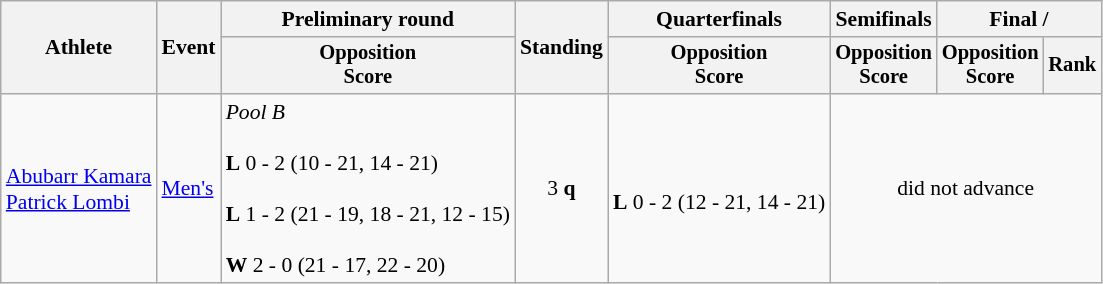<table class=wikitable style="font-size:90%">
<tr>
<th rowspan="2">Athlete</th>
<th rowspan="2">Event</th>
<th>Preliminary round</th>
<th rowspan="2">Standing</th>
<th>Quarterfinals</th>
<th>Semifinals</th>
<th colspan=2>Final / </th>
</tr>
<tr style="font-size:95%">
<th>Opposition<br>Score</th>
<th>Opposition<br>Score</th>
<th>Opposition<br>Score</th>
<th>Opposition<br>Score</th>
<th>Rank</th>
</tr>
<tr align=center>
<td align=left><a href='#'>Abubarr Kamara</a><br><a href='#'>Patrick Lombi</a></td>
<td align=left><a href='#'>Men's</a></td>
<td align=left><em>Pool B</em><br><br><strong>L</strong> 0 - 2 (10 - 21, 14 - 21)<br><br><strong>L</strong> 1 - 2 (21 - 19, 18 - 21, 12 - 15)<br><br><strong>W</strong> 2 - 0 (21 - 17, 22 - 20)</td>
<td>3 <strong>q</strong></td>
<td><br><strong>L</strong> 0 - 2 (12 - 21, 14 - 21)</td>
<td colspan=3>did not advance</td>
</tr>
</table>
